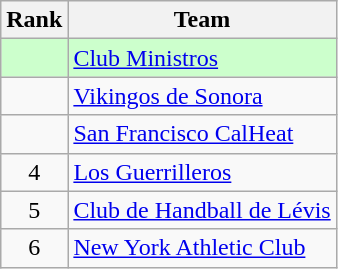<table class="wikitable">
<tr>
<th>Rank</th>
<th>Team</th>
</tr>
<tr bgcolor=ccffcc>
<td align=center></td>
<td> <a href='#'>Club Ministros</a></td>
</tr>
<tr>
<td align=center></td>
<td> <a href='#'>Vikingos de Sonora</a></td>
</tr>
<tr>
<td align=center></td>
<td> <a href='#'>San Francisco CalHeat</a></td>
</tr>
<tr>
<td align=center>4</td>
<td> <a href='#'>Los Guerrilleros</a></td>
</tr>
<tr>
<td align=center>5</td>
<td> <a href='#'>Club de Handball de Lévis</a></td>
</tr>
<tr>
<td align=center>6</td>
<td> <a href='#'>New York Athletic Club</a></td>
</tr>
</table>
